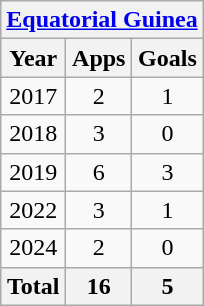<table class="wikitable" style="text-align:center">
<tr>
<th colspan=3><a href='#'>Equatorial Guinea</a></th>
</tr>
<tr>
<th>Year</th>
<th>Apps</th>
<th>Goals</th>
</tr>
<tr>
<td>2017</td>
<td>2</td>
<td>1</td>
</tr>
<tr>
<td>2018</td>
<td>3</td>
<td>0</td>
</tr>
<tr>
<td>2019</td>
<td>6</td>
<td>3</td>
</tr>
<tr>
<td>2022</td>
<td>3</td>
<td>1</td>
</tr>
<tr>
<td>2024</td>
<td>2</td>
<td>0</td>
</tr>
<tr>
<th>Total</th>
<th>16</th>
<th>5</th>
</tr>
</table>
